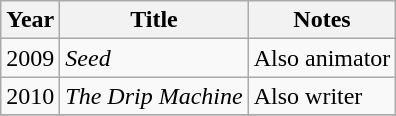<table class="wikitable plainrowheaders">
<tr>
<th>Year</th>
<th>Title</th>
<th>Notes</th>
</tr>
<tr>
<td>2009</td>
<td><em>Seed</em></td>
<td>Also animator</td>
</tr>
<tr>
<td>2010</td>
<td><em>The Drip Machine</em></td>
<td>Also writer</td>
</tr>
<tr>
</tr>
</table>
